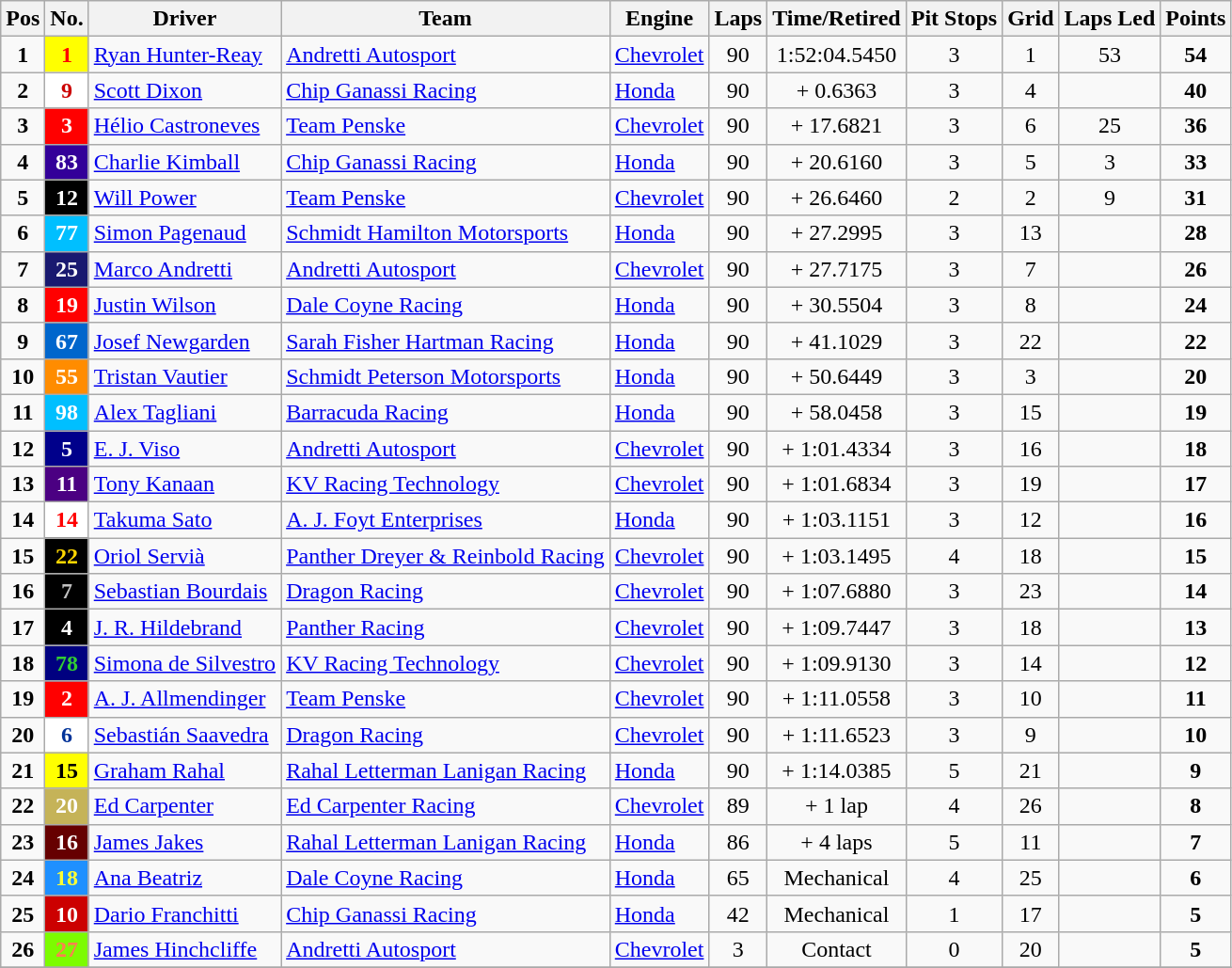<table class="wikitable" "style=font-size=95%">
<tr>
<th>Pos</th>
<th>No.</th>
<th>Driver</th>
<th>Team</th>
<th>Engine</th>
<th>Laps</th>
<th>Time/Retired</th>
<th>Pit Stops</th>
<th>Grid</th>
<th>Laps Led</th>
<th>Points</th>
</tr>
<tr>
<td align="center"><strong>1</strong></td>
<td style="background:yellow; color:red;" align="center"><strong>1</strong></td>
<td> <a href='#'>Ryan Hunter-Reay</a></td>
<td><a href='#'>Andretti Autosport</a></td>
<td><a href='#'>Chevrolet</a></td>
<td align="center">90</td>
<td align="center">1:52:04.5450</td>
<td align="center">3</td>
<td align="center">1</td>
<td align="center">53</td>
<td align="center"><strong>54</strong></td>
</tr>
<tr>
<td align="center"><strong>2</strong></td>
<td style="background:white; color:#CC0000;" align="center"><strong>9</strong></td>
<td> <a href='#'>Scott Dixon</a></td>
<td><a href='#'>Chip Ganassi Racing</a></td>
<td><a href='#'>Honda</a></td>
<td align="center">90</td>
<td align="center">+ 0.6363</td>
<td align="center">3</td>
<td align="center">4</td>
<td align="center"></td>
<td align="center"><strong>40</strong></td>
</tr>
<tr>
<td align="center"><strong>3</strong></td>
<td style="background:red; color:white;" align="center"><strong>3</strong></td>
<td> <a href='#'>Hélio Castroneves</a></td>
<td><a href='#'>Team Penske</a></td>
<td><a href='#'>Chevrolet</a></td>
<td align="center">90</td>
<td align="center">+ 17.6821</td>
<td align="center">3</td>
<td align="center">6</td>
<td align="center">25</td>
<td align="center"><strong>36</strong></td>
</tr>
<tr>
<td align="center"><strong>4</strong></td>
<td style="background:#330099; color:white;" align="center"><strong>83</strong></td>
<td> <a href='#'>Charlie Kimball</a></td>
<td><a href='#'>Chip Ganassi Racing</a></td>
<td><a href='#'>Honda</a></td>
<td align="center">90</td>
<td align="center">+ 20.6160</td>
<td align="center">3</td>
<td align="center">5</td>
<td align="center">3</td>
<td align="center"><strong>33</strong></td>
</tr>
<tr>
<td align="center"><strong>5</strong></td>
<td style="background:black; color:white;" align="center"><strong>12</strong></td>
<td> <a href='#'>Will Power</a></td>
<td><a href='#'>Team Penske</a></td>
<td><a href='#'>Chevrolet</a></td>
<td align="center">90</td>
<td align="center">+ 26.6460</td>
<td align="center">2</td>
<td align="center">2</td>
<td align="center">9</td>
<td align="center"><strong>31</strong></td>
</tr>
<tr>
<td align="center"><strong>6</strong></td>
<td style="background:deepskyblue; color:white;" align="center"><strong>77</strong></td>
<td> <a href='#'>Simon Pagenaud</a></td>
<td><a href='#'>Schmidt Hamilton Motorsports</a></td>
<td><a href='#'>Honda</a></td>
<td align="center">90</td>
<td align="center">+ 27.2995</td>
<td align="center">3</td>
<td align="center">13</td>
<td align="center"></td>
<td align="center"><strong>28</strong></td>
</tr>
<tr>
<td align="center"><strong>7</strong></td>
<td style="background:midnightblue; color:white;" align="center"><strong>25</strong></td>
<td> <a href='#'>Marco Andretti</a></td>
<td><a href='#'>Andretti Autosport</a></td>
<td><a href='#'>Chevrolet</a></td>
<td align="center">90</td>
<td align="center">+ 27.7175</td>
<td align="center">3</td>
<td align="center">7</td>
<td align="center"></td>
<td align="center"><strong>26</strong></td>
</tr>
<tr>
<td align="center"><strong>8</strong></td>
<td style="background:red; color:white;" align="center"><strong>19</strong></td>
<td> <a href='#'>Justin Wilson</a></td>
<td><a href='#'>Dale Coyne Racing</a></td>
<td><a href='#'>Honda</a></td>
<td align="center">90</td>
<td align="center">+ 30.5504</td>
<td align="center">3</td>
<td align="center">8</td>
<td align="center"></td>
<td align="center"><strong>24</strong></td>
</tr>
<tr>
<td align="center"><strong>9</strong></td>
<td style="background:#0066CC; color:white;" align="center"><strong>67</strong></td>
<td> <a href='#'>Josef Newgarden</a></td>
<td><a href='#'>Sarah Fisher Hartman Racing</a></td>
<td><a href='#'>Honda</a></td>
<td align="center">90</td>
<td align="center">+ 41.1029</td>
<td align="center">3</td>
<td align="center">22</td>
<td align="center"></td>
<td align="center"><strong>22</strong></td>
</tr>
<tr>
<td align="center"><strong>10</strong></td>
<td style="background:darkorange; color:white;" align="center"><strong>55</strong></td>
<td> <a href='#'>Tristan Vautier</a></td>
<td><a href='#'>Schmidt Peterson Motorsports</a></td>
<td><a href='#'>Honda</a></td>
<td align="center">90</td>
<td align="center">+ 50.6449</td>
<td align="center">3</td>
<td align="center">3</td>
<td align="center"></td>
<td align="center"><strong>20</strong></td>
</tr>
<tr>
<td align="center"><strong>11</strong></td>
<td style="background:deepskyblue; color:white;" align="center"><strong>98</strong></td>
<td> <a href='#'>Alex Tagliani</a></td>
<td><a href='#'>Barracuda Racing</a></td>
<td><a href='#'>Honda</a></td>
<td align="center">90</td>
<td align="center">+ 58.0458</td>
<td align="center">3</td>
<td align="center">15</td>
<td align="center"></td>
<td align="center"><strong>19</strong></td>
</tr>
<tr>
<td align="center"><strong>12</strong></td>
<td style="background:darkblue; color:white;" align="center"><strong>5</strong></td>
<td> <a href='#'>E. J. Viso</a></td>
<td><a href='#'>Andretti Autosport</a></td>
<td><a href='#'>Chevrolet</a></td>
<td align="center">90</td>
<td align="center">+ 1:01.4334</td>
<td align="center">3</td>
<td align="center">16</td>
<td align="center"></td>
<td align="center"><strong>18</strong></td>
</tr>
<tr>
<td align="center"><strong>13</strong></td>
<td style="background:indigo; color:white;" align="center"><strong>11</strong></td>
<td> <a href='#'>Tony Kanaan</a></td>
<td><a href='#'>KV Racing Technology</a></td>
<td><a href='#'>Chevrolet</a></td>
<td align="center">90</td>
<td align="center">+ 1:01.6834</td>
<td align="center">3</td>
<td align="center">19</td>
<td align="center"></td>
<td align="center"><strong>17</strong></td>
</tr>
<tr>
<td align="center"><strong>14</strong></td>
<td style="background:white; color:red;" align="center"><strong>14</strong></td>
<td> <a href='#'>Takuma Sato</a></td>
<td><a href='#'>A. J. Foyt Enterprises</a></td>
<td><a href='#'>Honda</a></td>
<td align="center">90</td>
<td align="center">+ 1:03.1151</td>
<td align="center">3</td>
<td align="center">12</td>
<td align="center"></td>
<td align="center"><strong>16</strong></td>
</tr>
<tr>
<td align="center"><strong>15</strong></td>
<td style="background:black; color:gold;" align="center"><strong>22</strong></td>
<td> <a href='#'>Oriol Servià</a></td>
<td><a href='#'>Panther Dreyer & Reinbold Racing</a></td>
<td><a href='#'>Chevrolet</a></td>
<td align="center">90</td>
<td align="center">+ 1:03.1495</td>
<td align="center">4</td>
<td align="center">18</td>
<td align="center"></td>
<td align="center"><strong>15</strong></td>
</tr>
<tr>
<td align="center"><strong>16</strong></td>
<td style="background:black; color:silver;" align="center"><strong>7</strong></td>
<td> <a href='#'>Sebastian Bourdais</a></td>
<td><a href='#'>Dragon Racing</a></td>
<td><a href='#'>Chevrolet</a></td>
<td align="center">90</td>
<td align="center">+ 1:07.6880</td>
<td align="center">3</td>
<td align="center">23</td>
<td align="center"></td>
<td align="center"><strong>14</strong></td>
</tr>
<tr>
<td align="center"><strong>17</strong></td>
<td style="background:black; color:white;" align="center"><strong>4</strong></td>
<td> <a href='#'>J. R. Hildebrand</a></td>
<td><a href='#'>Panther Racing</a></td>
<td><a href='#'>Chevrolet</a></td>
<td align="center">90</td>
<td align="center">+ 1:09.7447</td>
<td align="center">3</td>
<td align="center">18</td>
<td align="center"></td>
<td align="center"><strong>13</strong></td>
</tr>
<tr>
<td align="center"><strong>18</strong></td>
<td style="background:navy; color:limegreen;" align="center"><strong>78</strong></td>
<td> <a href='#'>Simona de Silvestro</a></td>
<td><a href='#'>KV Racing Technology</a></td>
<td><a href='#'>Chevrolet</a></td>
<td align="center">90</td>
<td align="center">+ 1:09.9130</td>
<td align="center">3</td>
<td align="center">14</td>
<td align="center"></td>
<td align="center"><strong>12</strong></td>
</tr>
<tr>
<td align="center"><strong>19</strong></td>
<td style="background:red; color:white;" align="center"><strong>2</strong></td>
<td> <a href='#'>A. J. Allmendinger</a></td>
<td><a href='#'>Team Penske</a></td>
<td><a href='#'>Chevrolet</a></td>
<td align="center">90</td>
<td align="center">+ 1:11.0558</td>
<td align="center">3</td>
<td align="center">10</td>
<td align="center"></td>
<td align="center"><strong>11</strong></td>
</tr>
<tr>
<td align="center"><strong>20</strong></td>
<td style="background:white; color:#003399;" align="center"><strong>6</strong></td>
<td> <a href='#'>Sebastián Saavedra</a></td>
<td><a href='#'>Dragon Racing</a></td>
<td><a href='#'>Chevrolet</a></td>
<td align="center">90</td>
<td align="center">+ 1:11.6523</td>
<td align="center">3</td>
<td align="center">9</td>
<td align="center"></td>
<td align="center"><strong>10</strong></td>
</tr>
<tr>
<td align="center"><strong>21</strong></td>
<td style="background:yellow; color:black;" align="center"><strong>15</strong></td>
<td> <a href='#'>Graham Rahal</a></td>
<td><a href='#'>Rahal Letterman Lanigan Racing</a></td>
<td><a href='#'>Honda</a></td>
<td align="center">90</td>
<td align="center">+ 1:14.0385</td>
<td align="center">5</td>
<td align="center">21</td>
<td align="center"></td>
<td align="center"><strong>9</strong></td>
</tr>
<tr>
<td align="center"><strong>22</strong></td>
<td style="background:#C5B358; color:white;" align="center"><strong>20</strong></td>
<td> <a href='#'>Ed Carpenter</a></td>
<td><a href='#'>Ed Carpenter Racing</a></td>
<td><a href='#'>Chevrolet</a></td>
<td align="center">89</td>
<td align="center">+ 1 lap</td>
<td align="center">4</td>
<td align="center">26</td>
<td align="center"></td>
<td align="center"><strong>8</strong></td>
</tr>
<tr>
<td align="center"><strong>23</strong></td>
<td style="background:#660000; color:white;" align="center"><strong>16</strong></td>
<td> <a href='#'>James Jakes</a></td>
<td><a href='#'>Rahal Letterman Lanigan Racing</a></td>
<td><a href='#'>Honda</a></td>
<td align="center">86</td>
<td align="center">+ 4 laps</td>
<td align="center">5</td>
<td align="center">11</td>
<td align="center"></td>
<td align="center"><strong>7</strong></td>
</tr>
<tr>
<td align="center"><strong>24</strong></td>
<td style="background:dodgerblue; color:#FFFF33;" align="center"><strong>18</strong></td>
<td> <a href='#'>Ana Beatriz</a></td>
<td><a href='#'>Dale Coyne Racing</a></td>
<td><a href='#'>Honda</a></td>
<td align="center">65</td>
<td align="center">Mechanical</td>
<td align="center">4</td>
<td align="center">25</td>
<td align="center"></td>
<td align="center"><strong>6</strong></td>
</tr>
<tr>
<td align="center"><strong>25</strong></td>
<td style="background:#CC0000; color:white;" align="center"><strong>10</strong></td>
<td> <a href='#'>Dario Franchitti</a></td>
<td><a href='#'>Chip Ganassi Racing</a></td>
<td><a href='#'>Honda</a></td>
<td align="center">42</td>
<td align="center">Mechanical</td>
<td align="center">1</td>
<td align="center">17</td>
<td align="center"></td>
<td align="center"><strong>5</strong></td>
</tr>
<tr>
<td align="center"><strong>26</strong></td>
<td style="background:lawngreen; color:coral;" align="center"><strong>27</strong></td>
<td> <a href='#'>James Hinchcliffe</a></td>
<td><a href='#'>Andretti Autosport</a></td>
<td><a href='#'>Chevrolet</a></td>
<td align="center">3</td>
<td align="center">Contact</td>
<td align="center">0</td>
<td align="center">20</td>
<td align="center"></td>
<td align="center"><strong>5</strong></td>
</tr>
<tr>
</tr>
</table>
